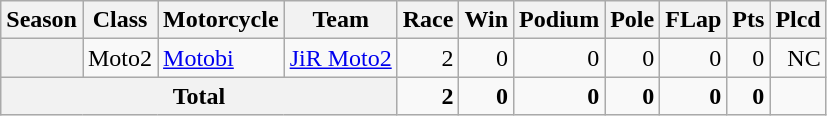<table class="wikitable" style=text-align:right;">
<tr>
<th>Season</th>
<th>Class</th>
<th>Motorcycle</th>
<th>Team</th>
<th>Race</th>
<th>Win</th>
<th>Podium</th>
<th>Pole</th>
<th>FLap</th>
<th>Pts</th>
<th>Plcd</th>
</tr>
<tr>
<th></th>
<td>Moto2</td>
<td style="text-align:left;"><a href='#'>Motobi</a></td>
<td style="text-align:left;"><a href='#'>JiR Moto2</a></td>
<td>2</td>
<td>0</td>
<td>0</td>
<td>0</td>
<td>0</td>
<td>0</td>
<td>NC</td>
</tr>
<tr>
<th colspan="4">Total</th>
<td><strong>2</strong></td>
<td><strong>0</strong></td>
<td><strong>0</strong></td>
<td><strong>0</strong></td>
<td><strong>0</strong></td>
<td><strong>0</strong></td>
<td></td>
</tr>
</table>
